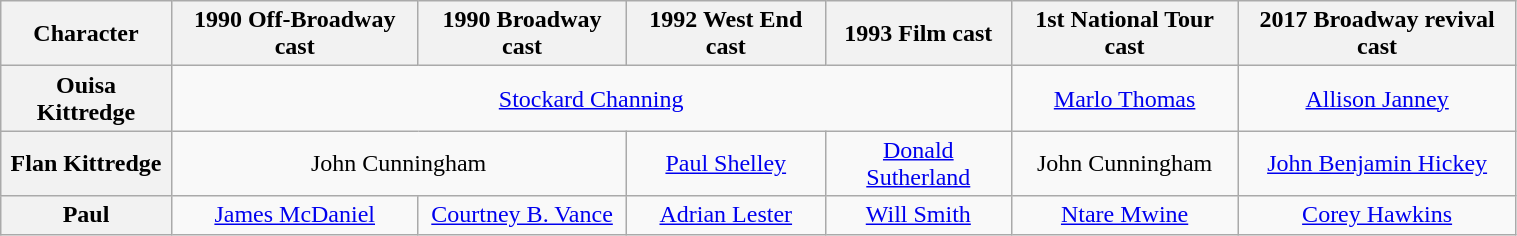<table class="wikitable" style="width:80%;">
<tr>
<th>Character</th>
<th>1990 Off-Broadway cast</th>
<th>1990 Broadway cast</th>
<th>1992 West End cast</th>
<th>1993 Film cast</th>
<th>1st National Tour cast</th>
<th>2017 Broadway revival cast</th>
</tr>
<tr>
<th scope="row">Ouisa Kittredge</th>
<td style="text-align:center;" colspan="4"><a href='#'>Stockard Channing</a></td>
<td style="text-align:center;"><a href='#'>Marlo Thomas</a></td>
<td style="text-align:center;"><a href='#'>Allison Janney</a></td>
</tr>
<tr>
<th scope="row">Flan Kittredge</th>
<td style="text-align:center;" colspan="2">John Cunningham</td>
<td style="text-align:center;"><a href='#'>Paul Shelley</a></td>
<td style="text-align:center;"><a href='#'>Donald Sutherland</a></td>
<td style="text-align:center;">John Cunningham</td>
<td style="text-align:center;"><a href='#'>John Benjamin Hickey</a></td>
</tr>
<tr>
<th scope="row">Paul</th>
<td style="text-align:center;"><a href='#'>James McDaniel</a></td>
<td style="text-align:center;"><a href='#'>Courtney B. Vance</a></td>
<td style="text-align:center;"><a href='#'>Adrian Lester</a></td>
<td style="text-align:center;"><a href='#'>Will Smith</a></td>
<td style="text-align:center;"><a href='#'>Ntare Mwine</a></td>
<td style="text-align:center;"><a href='#'>Corey Hawkins</a></td>
</tr>
</table>
